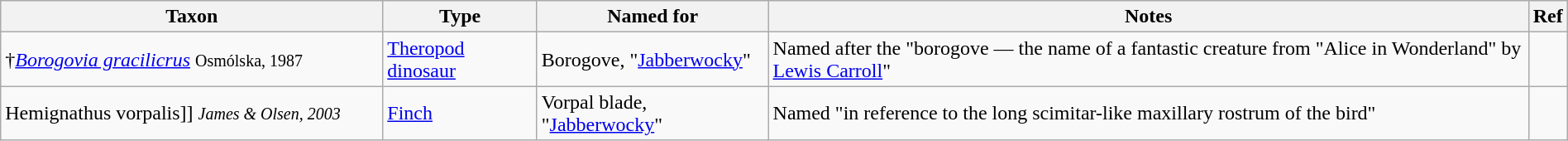<table class="wikitable sortable" width="100%">
<tr>
<th style="width:25%;">Taxon</th>
<th style="width:10%;">Type</th>
<th style="width:15%;">Named for</th>
<th style="width:50%;">Notes</th>
<th class="unsortable">Ref</th>
</tr>
<tr>
<td>†<em><a href='#'>Borogovia gracilicrus</a></em> <small>Osmólska, 1987</small></td>
<td><a href='#'>Theropod</a> <a href='#'>dinosaur</a></td>
<td>Borogove, "<a href='#'>Jabberwocky</a>"</td>
<td>Named after the "borogove — the name of a fantastic creature from "Alice in Wonderland" by <a href='#'>Lewis Carroll</a>"</td>
<td></td>
</tr>
<tr>
<td †>Hemignathus vorpalis]]<em> <small>James & Olsen, 2003</small></td>
<td><a href='#'>Finch</a></td>
<td>Vorpal blade, "<a href='#'>Jabberwocky</a>"</td>
<td>Named "in reference to the long scimitar-like maxillary rostrum of the bird"</td>
<td></td>
</tr>
</table>
